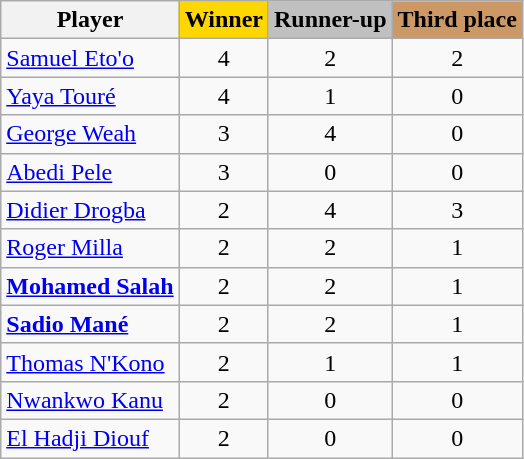<table class="wikitable" style="text-align:center">
<tr>
<th>Player</th>
<th style="background-color: gold">Winner</th>
<th style="background-color: silver">Runner-up</th>
<th style="background-color: #cc9966">Third place</th>
</tr>
<tr>
<td align=left> <a href='#'>Samuel Eto'o</a></td>
<td>4</td>
<td>2</td>
<td>2</td>
</tr>
<tr>
<td align=left> <a href='#'>Yaya Touré</a></td>
<td>4</td>
<td>1</td>
<td>0</td>
</tr>
<tr>
<td align=left> <a href='#'>George Weah</a></td>
<td>3</td>
<td>4</td>
<td>0</td>
</tr>
<tr>
<td align=left> <a href='#'>Abedi Pele</a></td>
<td>3</td>
<td>0</td>
<td>0</td>
</tr>
<tr>
<td align=left> <a href='#'>Didier Drogba</a></td>
<td>2</td>
<td>4</td>
<td>3</td>
</tr>
<tr>
<td align=left> <a href='#'>Roger Milla</a></td>
<td>2</td>
<td>2</td>
<td>1</td>
</tr>
<tr>
<td align=left> <strong><a href='#'>Mohamed Salah</a></strong></td>
<td>2</td>
<td>2</td>
<td>1</td>
</tr>
<tr>
<td align=left> <strong><a href='#'>Sadio Mané</a></strong></td>
<td>2</td>
<td>2</td>
<td>1</td>
</tr>
<tr>
<td align=left> <a href='#'>Thomas N'Kono</a></td>
<td>2</td>
<td>1</td>
<td>1</td>
</tr>
<tr>
<td align=left> <a href='#'>Nwankwo Kanu</a></td>
<td>2</td>
<td>0</td>
<td>0</td>
</tr>
<tr>
<td align=left> <a href='#'>El Hadji Diouf</a></td>
<td>2</td>
<td>0</td>
<td>0</td>
</tr>
</table>
